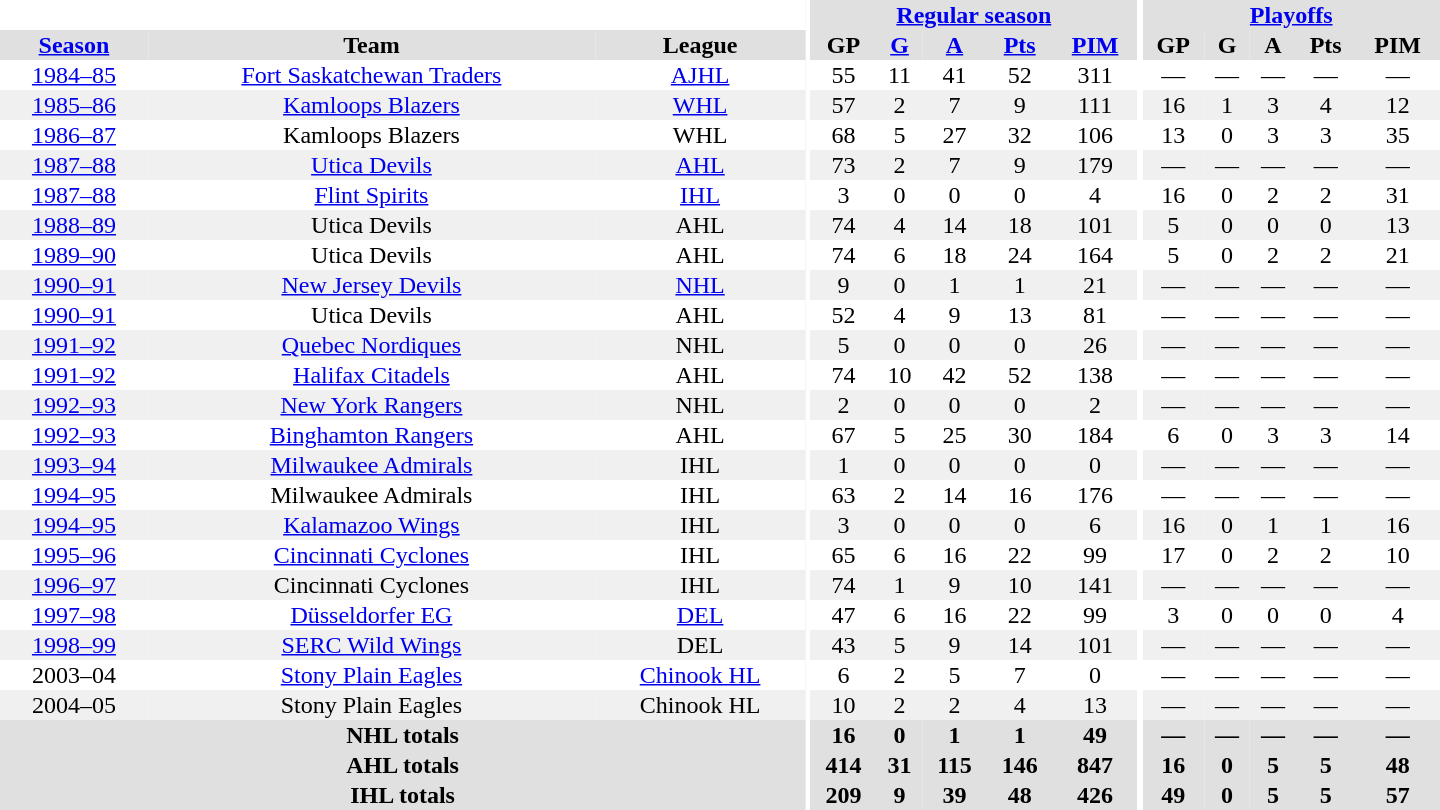<table border="0" cellpadding="1" cellspacing="0" style="text-align:center; width:60em">
<tr bgcolor="#e0e0e0">
<th colspan="3" bgcolor="#ffffff"></th>
<th rowspan="100" bgcolor="#ffffff"></th>
<th colspan="5"><a href='#'>Regular season</a></th>
<th rowspan="100" bgcolor="#ffffff"></th>
<th colspan="5"><a href='#'>Playoffs</a></th>
</tr>
<tr bgcolor="#e0e0e0">
<th><a href='#'>Season</a></th>
<th>Team</th>
<th>League</th>
<th>GP</th>
<th><a href='#'>G</a></th>
<th><a href='#'>A</a></th>
<th><a href='#'>Pts</a></th>
<th><a href='#'>PIM</a></th>
<th>GP</th>
<th>G</th>
<th>A</th>
<th>Pts</th>
<th>PIM</th>
</tr>
<tr>
<td><a href='#'>1984–85</a></td>
<td><a href='#'>Fort Saskatchewan Traders</a></td>
<td><a href='#'>AJHL</a></td>
<td>55</td>
<td>11</td>
<td>41</td>
<td>52</td>
<td>311</td>
<td>—</td>
<td>—</td>
<td>—</td>
<td>—</td>
<td>—</td>
</tr>
<tr bgcolor="#f0f0f0">
<td><a href='#'>1985–86</a></td>
<td><a href='#'>Kamloops Blazers</a></td>
<td><a href='#'>WHL</a></td>
<td>57</td>
<td>2</td>
<td>7</td>
<td>9</td>
<td>111</td>
<td>16</td>
<td>1</td>
<td>3</td>
<td>4</td>
<td>12</td>
</tr>
<tr>
<td><a href='#'>1986–87</a></td>
<td>Kamloops Blazers</td>
<td>WHL</td>
<td>68</td>
<td>5</td>
<td>27</td>
<td>32</td>
<td>106</td>
<td>13</td>
<td>0</td>
<td>3</td>
<td>3</td>
<td>35</td>
</tr>
<tr bgcolor="#f0f0f0">
<td><a href='#'>1987–88</a></td>
<td><a href='#'>Utica Devils</a></td>
<td><a href='#'>AHL</a></td>
<td>73</td>
<td>2</td>
<td>7</td>
<td>9</td>
<td>179</td>
<td>—</td>
<td>—</td>
<td>—</td>
<td>—</td>
<td>—</td>
</tr>
<tr>
<td><a href='#'>1987–88</a></td>
<td><a href='#'>Flint Spirits</a></td>
<td><a href='#'>IHL</a></td>
<td>3</td>
<td>0</td>
<td>0</td>
<td>0</td>
<td>4</td>
<td>16</td>
<td>0</td>
<td>2</td>
<td>2</td>
<td>31</td>
</tr>
<tr bgcolor="#f0f0f0">
<td><a href='#'>1988–89</a></td>
<td>Utica Devils</td>
<td>AHL</td>
<td>74</td>
<td>4</td>
<td>14</td>
<td>18</td>
<td>101</td>
<td>5</td>
<td>0</td>
<td>0</td>
<td>0</td>
<td>13</td>
</tr>
<tr>
<td><a href='#'>1989–90</a></td>
<td>Utica Devils</td>
<td>AHL</td>
<td>74</td>
<td>6</td>
<td>18</td>
<td>24</td>
<td>164</td>
<td>5</td>
<td>0</td>
<td>2</td>
<td>2</td>
<td>21</td>
</tr>
<tr bgcolor="#f0f0f0">
<td><a href='#'>1990–91</a></td>
<td><a href='#'>New Jersey Devils</a></td>
<td><a href='#'>NHL</a></td>
<td>9</td>
<td>0</td>
<td>1</td>
<td>1</td>
<td>21</td>
<td>—</td>
<td>—</td>
<td>—</td>
<td>—</td>
<td>—</td>
</tr>
<tr>
<td><a href='#'>1990–91</a></td>
<td>Utica Devils</td>
<td>AHL</td>
<td>52</td>
<td>4</td>
<td>9</td>
<td>13</td>
<td>81</td>
<td>—</td>
<td>—</td>
<td>—</td>
<td>—</td>
<td>—</td>
</tr>
<tr bgcolor="#f0f0f0">
<td><a href='#'>1991–92</a></td>
<td><a href='#'>Quebec Nordiques</a></td>
<td>NHL</td>
<td>5</td>
<td>0</td>
<td>0</td>
<td>0</td>
<td>26</td>
<td>—</td>
<td>—</td>
<td>—</td>
<td>—</td>
<td>—</td>
</tr>
<tr>
<td><a href='#'>1991–92</a></td>
<td><a href='#'>Halifax Citadels</a></td>
<td>AHL</td>
<td>74</td>
<td>10</td>
<td>42</td>
<td>52</td>
<td>138</td>
<td>—</td>
<td>—</td>
<td>—</td>
<td>—</td>
<td>—</td>
</tr>
<tr bgcolor="#f0f0f0">
<td><a href='#'>1992–93</a></td>
<td><a href='#'>New York Rangers</a></td>
<td>NHL</td>
<td>2</td>
<td>0</td>
<td>0</td>
<td>0</td>
<td>2</td>
<td>—</td>
<td>—</td>
<td>—</td>
<td>—</td>
<td>—</td>
</tr>
<tr>
<td><a href='#'>1992–93</a></td>
<td><a href='#'>Binghamton Rangers</a></td>
<td>AHL</td>
<td>67</td>
<td>5</td>
<td>25</td>
<td>30</td>
<td>184</td>
<td>6</td>
<td>0</td>
<td>3</td>
<td>3</td>
<td>14</td>
</tr>
<tr bgcolor="#f0f0f0">
<td><a href='#'>1993–94</a></td>
<td><a href='#'>Milwaukee Admirals</a></td>
<td>IHL</td>
<td>1</td>
<td>0</td>
<td>0</td>
<td>0</td>
<td>0</td>
<td>—</td>
<td>—</td>
<td>—</td>
<td>—</td>
<td>—</td>
</tr>
<tr>
<td><a href='#'>1994–95</a></td>
<td>Milwaukee Admirals</td>
<td>IHL</td>
<td>63</td>
<td>2</td>
<td>14</td>
<td>16</td>
<td>176</td>
<td>—</td>
<td>—</td>
<td>—</td>
<td>—</td>
<td>—</td>
</tr>
<tr bgcolor="#f0f0f0">
<td><a href='#'>1994–95</a></td>
<td><a href='#'>Kalamazoo Wings</a></td>
<td>IHL</td>
<td>3</td>
<td>0</td>
<td>0</td>
<td>0</td>
<td>6</td>
<td>16</td>
<td>0</td>
<td>1</td>
<td>1</td>
<td>16</td>
</tr>
<tr>
<td><a href='#'>1995–96</a></td>
<td><a href='#'>Cincinnati Cyclones</a></td>
<td>IHL</td>
<td>65</td>
<td>6</td>
<td>16</td>
<td>22</td>
<td>99</td>
<td>17</td>
<td>0</td>
<td>2</td>
<td>2</td>
<td>10</td>
</tr>
<tr bgcolor="#f0f0f0">
<td><a href='#'>1996–97</a></td>
<td>Cincinnati Cyclones</td>
<td>IHL</td>
<td>74</td>
<td>1</td>
<td>9</td>
<td>10</td>
<td>141</td>
<td>—</td>
<td>—</td>
<td>—</td>
<td>—</td>
<td>—</td>
</tr>
<tr>
<td><a href='#'>1997–98</a></td>
<td><a href='#'>Düsseldorfer EG</a></td>
<td><a href='#'>DEL</a></td>
<td>47</td>
<td>6</td>
<td>16</td>
<td>22</td>
<td>99</td>
<td>3</td>
<td>0</td>
<td>0</td>
<td>0</td>
<td>4</td>
</tr>
<tr bgcolor="#f0f0f0">
<td><a href='#'>1998–99</a></td>
<td><a href='#'>SERC Wild Wings</a></td>
<td>DEL</td>
<td>43</td>
<td>5</td>
<td>9</td>
<td>14</td>
<td>101</td>
<td>—</td>
<td>—</td>
<td>—</td>
<td>—</td>
<td>—</td>
</tr>
<tr>
<td>2003–04</td>
<td><a href='#'>Stony Plain Eagles</a></td>
<td><a href='#'>Chinook HL</a></td>
<td>6</td>
<td>2</td>
<td>5</td>
<td>7</td>
<td>0</td>
<td>—</td>
<td>—</td>
<td>—</td>
<td>—</td>
<td>—</td>
</tr>
<tr bgcolor="#f0f0f0">
<td>2004–05</td>
<td>Stony Plain Eagles</td>
<td>Chinook HL</td>
<td>10</td>
<td>2</td>
<td>2</td>
<td>4</td>
<td>13</td>
<td>—</td>
<td>—</td>
<td>—</td>
<td>—</td>
<td>—</td>
</tr>
<tr>
</tr>
<tr ALIGN="center" bgcolor="#e0e0e0">
<th colspan="3">NHL totals</th>
<th ALIGN="center">16</th>
<th ALIGN="center">0</th>
<th ALIGN="center">1</th>
<th ALIGN="center">1</th>
<th ALIGN="center">49</th>
<th ALIGN="center">—</th>
<th ALIGN="center">—</th>
<th ALIGN="center">—</th>
<th ALIGN="center">—</th>
<th ALIGN="center">—</th>
</tr>
<tr>
</tr>
<tr ALIGN="center" bgcolor="#e0e0e0">
<th colspan="3">AHL totals</th>
<th ALIGN="center">414</th>
<th ALIGN="center">31</th>
<th ALIGN="center">115</th>
<th ALIGN="center">146</th>
<th ALIGN="center">847</th>
<th ALIGN="center">16</th>
<th ALIGN="center">0</th>
<th ALIGN="center">5</th>
<th ALIGN="center">5</th>
<th ALIGN="center">48</th>
</tr>
<tr>
</tr>
<tr ALIGN="center" bgcolor="#e0e0e0">
<th colspan="3">IHL totals</th>
<th ALIGN="center">209</th>
<th ALIGN="center">9</th>
<th ALIGN="center">39</th>
<th ALIGN="center">48</th>
<th ALIGN="center">426</th>
<th ALIGN="center">49</th>
<th ALIGN="center">0</th>
<th ALIGN="center">5</th>
<th ALIGN="center">5</th>
<th ALIGN="center">57</th>
</tr>
</table>
